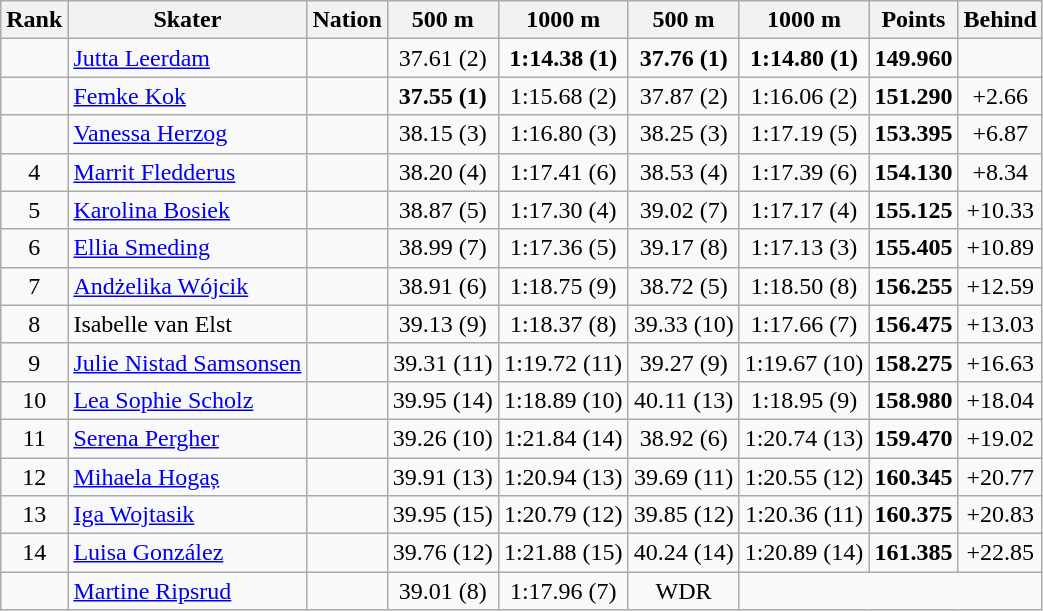<table class="wikitable sortable" style="text-align:center">
<tr align=center>
<th>Rank</th>
<th>Skater</th>
<th>Nation</th>
<th>500 m</th>
<th>1000 m</th>
<th>500 m</th>
<th>1000 m</th>
<th>Points</th>
<th>Behind</th>
</tr>
<tr>
<td></td>
<td align=left><a href='#'>Jutta Leerdam</a></td>
<td align=left></td>
<td>37.61 (2)</td>
<td><strong>1:14.38 (1)</strong></td>
<td><strong>37.76 (1)</strong></td>
<td><strong>1:14.80 (1)</strong></td>
<td><strong>149.960</strong></td>
<td></td>
</tr>
<tr>
<td></td>
<td align=left><a href='#'>Femke Kok</a></td>
<td align=left></td>
<td><strong>37.55 (1)</strong></td>
<td>1:15.68 (2)</td>
<td>37.87 (2)</td>
<td>1:16.06 (2)</td>
<td><strong>151.290</strong></td>
<td>+2.66</td>
</tr>
<tr>
<td></td>
<td align=left><a href='#'>Vanessa Herzog</a></td>
<td align=left></td>
<td>38.15 (3)</td>
<td>1:16.80 (3)</td>
<td>38.25 (3)</td>
<td>1:17.19 (5)</td>
<td><strong>153.395</strong></td>
<td>+6.87</td>
</tr>
<tr>
<td>4</td>
<td align=left><a href='#'>Marrit Fledderus</a></td>
<td align=left></td>
<td>38.20 (4)</td>
<td>1:17.41 (6)</td>
<td>38.53 (4)</td>
<td>1:17.39 (6)</td>
<td><strong>154.130</strong></td>
<td>+8.34</td>
</tr>
<tr>
<td>5</td>
<td align=left><a href='#'>Karolina Bosiek</a></td>
<td align=left></td>
<td>38.87 (5)</td>
<td>1:17.30 (4)</td>
<td>39.02 (7)</td>
<td>1:17.17 (4)</td>
<td><strong>155.125</strong></td>
<td>+10.33</td>
</tr>
<tr>
<td>6</td>
<td align=left><a href='#'>Ellia Smeding</a></td>
<td align=left></td>
<td>38.99 (7)</td>
<td>1:17.36 (5)</td>
<td>39.17 (8)</td>
<td>1:17.13 (3)</td>
<td><strong>155.405</strong></td>
<td>+10.89</td>
</tr>
<tr>
<td>7</td>
<td align=left><a href='#'>Andżelika Wójcik</a></td>
<td align=left></td>
<td>38.91 (6)</td>
<td>1:18.75 (9)</td>
<td>38.72 (5)</td>
<td>1:18.50 (8)</td>
<td><strong>156.255</strong></td>
<td>+12.59</td>
</tr>
<tr>
<td>8</td>
<td align=left>Isabelle van Elst</td>
<td align=left></td>
<td>39.13 (9)</td>
<td>1:18.37 (8)</td>
<td>39.33 (10)</td>
<td>1:17.66 (7)</td>
<td><strong>156.475</strong></td>
<td>+13.03</td>
</tr>
<tr>
<td>9</td>
<td align=left><a href='#'>Julie Nistad Samsonsen</a></td>
<td align=left></td>
<td>39.31 (11)</td>
<td>1:19.72 (11)</td>
<td>39.27 (9)</td>
<td>1:19.67 (10)</td>
<td><strong>158.275</strong></td>
<td>+16.63</td>
</tr>
<tr>
<td>10</td>
<td align=left><a href='#'>Lea Sophie Scholz</a></td>
<td align=left></td>
<td>39.95 (14)</td>
<td>1:18.89 (10)</td>
<td>40.11 (13)</td>
<td>1:18.95 (9)</td>
<td><strong>158.980</strong></td>
<td>+18.04</td>
</tr>
<tr>
<td>11</td>
<td align=left><a href='#'>Serena Pergher</a></td>
<td align=left></td>
<td>39.26 (10)</td>
<td>1:21.84 (14)</td>
<td>38.92 (6)</td>
<td>1:20.74 (13)</td>
<td><strong>159.470</strong></td>
<td>+19.02</td>
</tr>
<tr>
<td>12</td>
<td align=left><a href='#'>Mihaela Hogaș</a></td>
<td align=left></td>
<td>39.91 (13)</td>
<td>1:20.94 (13)</td>
<td>39.69 (11)</td>
<td>1:20.55 (12)</td>
<td><strong>160.345</strong></td>
<td>+20.77</td>
</tr>
<tr>
<td>13</td>
<td align=left><a href='#'>Iga Wojtasik</a></td>
<td align=left></td>
<td>39.95 (15)</td>
<td>1:20.79 (12)</td>
<td>39.85 (12)</td>
<td>1:20.36 (11)</td>
<td><strong>160.375</strong></td>
<td>+20.83</td>
</tr>
<tr>
<td>14</td>
<td align=left><a href='#'>Luisa González</a></td>
<td align=left></td>
<td>39.76 (12)</td>
<td>1:21.88 (15)</td>
<td>40.24 (14)</td>
<td>1:20.89 (14)</td>
<td><strong>161.385</strong></td>
<td>+22.85</td>
</tr>
<tr>
<td></td>
<td align=left><a href='#'>Martine Ripsrud</a></td>
<td align=left></td>
<td>39.01 (8)</td>
<td>1:17.96 (7)</td>
<td>WDR</td>
<td colspan=3></td>
</tr>
</table>
